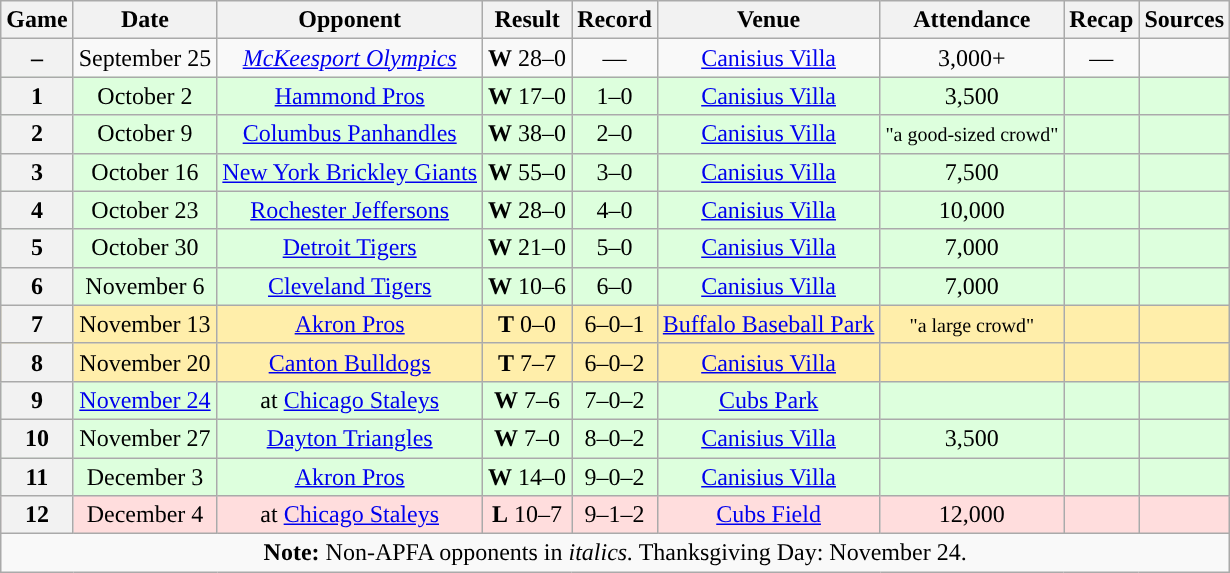<table class="wikitable" style="text-align:center">
<tr>
<th>Game</th>
<th>Date</th>
<th>Opponent</th>
<th>Result</th>
<th>Record</th>
<th>Venue</th>
<th>Attendance</th>
<th>Recap</th>
<th>Sources</th>
</tr>
<tr>
<th>–</th>
<td>September 25</td>
<td><em><a href='#'>McKeesport Olympics</a></em></td>
<td><strong>W</strong> 28–0</td>
<td>—</td>
<td><a href='#'>Canisius Villa</a></td>
<td>3,000+</td>
<td>—</td>
<td></td>
</tr>
<tr style="background: #ddffdd;">
<th>1</th>
<td>October 2</td>
<td><a href='#'>Hammond Pros</a></td>
<td><strong>W</strong> 17–0</td>
<td>1–0</td>
<td><a href='#'>Canisius Villa</a></td>
<td>3,500</td>
<td></td>
<td></td>
</tr>
<tr style="background: #ddffdd;">
<th>2</th>
<td>October 9</td>
<td><a href='#'>Columbus Panhandles</a></td>
<td><strong>W</strong> 38–0</td>
<td>2–0</td>
<td><a href='#'>Canisius Villa</a></td>
<td><small>"a good-sized crowd"</small></td>
<td></td>
<td></td>
</tr>
<tr style="background: #ddffdd;">
<th>3</th>
<td>October 16</td>
<td><a href='#'>New York Brickley Giants</a></td>
<td><strong>W</strong> 55–0</td>
<td>3–0</td>
<td><a href='#'>Canisius Villa</a></td>
<td>7,500</td>
<td></td>
<td></td>
</tr>
<tr style="background: #ddffdd;">
<th>4</th>
<td>October 23</td>
<td><a href='#'>Rochester Jeffersons</a></td>
<td><strong>W</strong> 28–0</td>
<td>4–0</td>
<td><a href='#'>Canisius Villa</a></td>
<td>10,000</td>
<td></td>
<td></td>
</tr>
<tr style="background: #ddffdd;">
<th>5</th>
<td>October 30</td>
<td><a href='#'>Detroit Tigers</a></td>
<td><strong>W</strong> 21–0</td>
<td>5–0</td>
<td><a href='#'>Canisius Villa</a></td>
<td>7,000</td>
<td></td>
<td></td>
</tr>
<tr style="background: #ddffdd;">
<th>6</th>
<td>November 6</td>
<td><a href='#'>Cleveland Tigers</a></td>
<td><strong>W</strong> 10–6</td>
<td>6–0</td>
<td><a href='#'>Canisius Villa</a></td>
<td>7,000</td>
<td></td>
<td></td>
</tr>
<tr style="background: #ffeeaa;">
<th>7</th>
<td>November 13</td>
<td><a href='#'>Akron Pros</a></td>
<td><strong>T</strong> 0–0</td>
<td>6–0–1</td>
<td><a href='#'>Buffalo Baseball Park</a></td>
<td><small>"a large crowd"</small></td>
<td></td>
<td></td>
</tr>
<tr style="background: #ffeeaa;">
<th>8</th>
<td>November 20</td>
<td><a href='#'>Canton Bulldogs</a></td>
<td><strong>T</strong> 7–7</td>
<td>6–0–2</td>
<td><a href='#'>Canisius Villa</a></td>
<td></td>
<td></td>
<td></td>
</tr>
<tr style="background: #ddffdd;">
<th>9</th>
<td><a href='#'>November 24</a></td>
<td>at <a href='#'>Chicago Staleys</a></td>
<td><strong>W</strong> 7–6</td>
<td>7–0–2</td>
<td><a href='#'>Cubs Park</a></td>
<td></td>
<td></td>
<td></td>
</tr>
<tr style="background: #ddffdd;">
<th>10</th>
<td>November 27</td>
<td><a href='#'>Dayton Triangles</a></td>
<td><strong>W</strong> 7–0</td>
<td>8–0–2</td>
<td><a href='#'>Canisius Villa</a></td>
<td>3,500</td>
<td></td>
<td></td>
</tr>
<tr style="background: #ddffdd;">
<th>11</th>
<td>December 3</td>
<td><a href='#'>Akron Pros</a></td>
<td><strong>W</strong> 14–0</td>
<td>9–0–2</td>
<td><a href='#'>Canisius Villa</a></td>
<td></td>
<td></td>
<td></td>
</tr>
<tr style="background: #ffdddd;">
<th>12</th>
<td>December 4</td>
<td>at <a href='#'>Chicago Staleys</a></td>
<td><strong>L</strong> 10–7</td>
<td>9–1–2</td>
<td><a href='#'>Cubs Field</a></td>
<td>12,000</td>
<td></td>
<td></td>
</tr>
<tr>
<td colspan="10"><strong>Note:</strong> Non-APFA opponents in <em>italics.</em> Thanksgiving Day: November 24.</td>
</tr>
</table>
